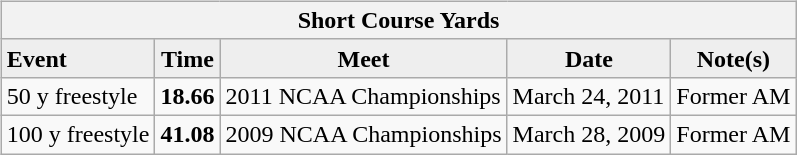<table>
<tr>
<td><br><table class="wikitable">
<tr style="background:#eee;">
<th colspan="5">Short Course Yards</th>
</tr>
<tr style="background:#eee;">
<td><strong>Event</strong></td>
<td style="text-align:center;"><strong>Time</strong></td>
<td style="text-align:center;"><strong>Meet</strong></td>
<td style="text-align:center;"><strong>Date</strong></td>
<td style="text-align:center;"><strong>Note(s)</strong></td>
</tr>
<tr>
<td>50 y freestyle</td>
<td style="text-align:center;"><strong>18.66</strong></td>
<td>2011 NCAA Championships</td>
<td>March 24, 2011</td>
<td>Former AM</td>
</tr>
<tr>
<td>100 y freestyle</td>
<td style="text-align:center;"><strong>41.08</strong></td>
<td>2009 NCAA Championships</td>
<td>March 28, 2009</td>
<td>Former AM</td>
</tr>
</table>
</td>
</tr>
</table>
